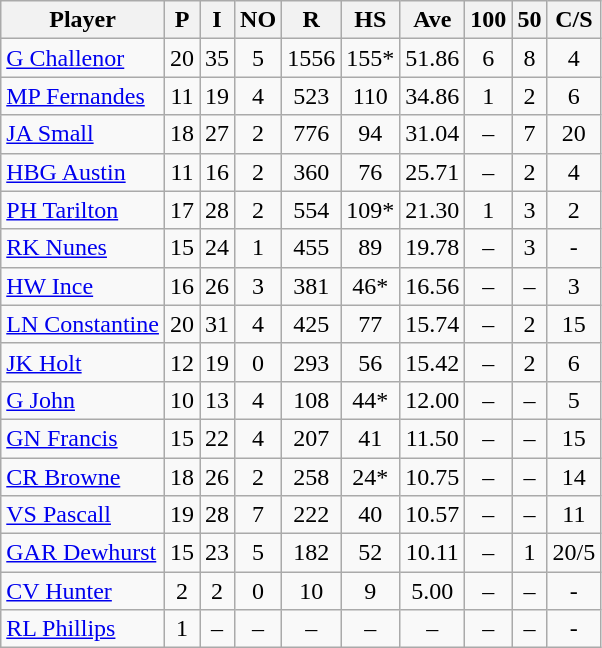<table class="wikitable" style="text-align: center;">
<tr>
<th align=left>Player</th>
<th>P</th>
<th>I</th>
<th>NO</th>
<th>R</th>
<th>HS</th>
<th>Ave</th>
<th>100</th>
<th>50</th>
<th>C/S</th>
</tr>
<tr>
<td align=left><a href='#'>G Challenor</a></td>
<td>20</td>
<td>35</td>
<td>5</td>
<td>1556</td>
<td>155*</td>
<td>51.86</td>
<td>6</td>
<td>8</td>
<td>4</td>
</tr>
<tr>
<td align=left><a href='#'>MP Fernandes</a></td>
<td>11</td>
<td>19</td>
<td>4</td>
<td>523</td>
<td>110</td>
<td>34.86</td>
<td>1</td>
<td>2</td>
<td>6</td>
</tr>
<tr>
<td align=left><a href='#'>JA Small</a></td>
<td>18</td>
<td>27</td>
<td>2</td>
<td>776</td>
<td>94</td>
<td>31.04</td>
<td>–</td>
<td>7</td>
<td>20</td>
</tr>
<tr>
<td align=left><a href='#'>HBG Austin</a></td>
<td>11</td>
<td>16</td>
<td>2</td>
<td>360</td>
<td>76</td>
<td>25.71</td>
<td>–</td>
<td>2</td>
<td>4</td>
</tr>
<tr>
<td align=left><a href='#'>PH Tarilton</a></td>
<td>17</td>
<td>28</td>
<td>2</td>
<td>554</td>
<td>109*</td>
<td>21.30</td>
<td>1</td>
<td>3</td>
<td>2</td>
</tr>
<tr>
<td align=left><a href='#'>RK Nunes</a></td>
<td>15</td>
<td>24</td>
<td>1</td>
<td>455</td>
<td>89</td>
<td>19.78</td>
<td>–</td>
<td>3</td>
<td>-</td>
</tr>
<tr>
<td align=left><a href='#'>HW Ince</a></td>
<td>16</td>
<td>26</td>
<td>3</td>
<td>381</td>
<td>46*</td>
<td>16.56</td>
<td>–</td>
<td>–</td>
<td>3</td>
</tr>
<tr>
<td align=left><a href='#'>LN Constantine</a></td>
<td>20</td>
<td>31</td>
<td>4</td>
<td>425</td>
<td>77</td>
<td>15.74</td>
<td>–</td>
<td>2</td>
<td>15</td>
</tr>
<tr>
<td align=left><a href='#'>JK Holt</a></td>
<td>12</td>
<td>19</td>
<td>0</td>
<td>293</td>
<td>56</td>
<td>15.42</td>
<td>–</td>
<td>2</td>
<td>6</td>
</tr>
<tr>
<td align=left><a href='#'>G John</a></td>
<td>10</td>
<td>13</td>
<td>4</td>
<td>108</td>
<td>44*</td>
<td>12.00</td>
<td>–</td>
<td>–</td>
<td>5</td>
</tr>
<tr>
<td align=left><a href='#'>GN Francis</a></td>
<td>15</td>
<td>22</td>
<td>4</td>
<td>207</td>
<td>41</td>
<td>11.50</td>
<td>–</td>
<td>–</td>
<td>15</td>
</tr>
<tr>
<td align=left><a href='#'>CR Browne</a></td>
<td>18</td>
<td>26</td>
<td>2</td>
<td>258</td>
<td>24*</td>
<td>10.75</td>
<td>–</td>
<td>–</td>
<td>14</td>
</tr>
<tr>
<td align=left><a href='#'>VS Pascall</a></td>
<td>19</td>
<td>28</td>
<td>7</td>
<td>222</td>
<td>40</td>
<td>10.57</td>
<td>–</td>
<td>–</td>
<td>11</td>
</tr>
<tr>
<td align=left><a href='#'>GAR Dewhurst</a></td>
<td>15</td>
<td>23</td>
<td>5</td>
<td>182</td>
<td>52</td>
<td>10.11</td>
<td>–</td>
<td>1</td>
<td>20/5</td>
</tr>
<tr>
<td align=left><a href='#'>CV Hunter</a></td>
<td>2</td>
<td>2</td>
<td>0</td>
<td>10</td>
<td>9</td>
<td>5.00</td>
<td>–</td>
<td>–</td>
<td>-</td>
</tr>
<tr>
<td align=left><a href='#'>RL Phillips</a></td>
<td>1</td>
<td>–</td>
<td>–</td>
<td>–</td>
<td>–</td>
<td>–</td>
<td>–</td>
<td>–</td>
<td>-</td>
</tr>
</table>
